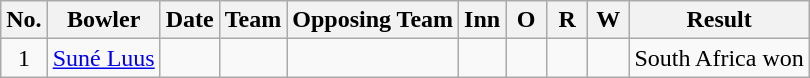<table class="wikitable sortable">
<tr align=center>
<th>No.</th>
<th>Bowler</th>
<th>Date</th>
<th>Team</th>
<th>Opposing Team</th>
<th scope="col" style="width:20px;">Inn</th>
<th scope="col" style="width:20px;">O</th>
<th scope="col" style="width:20px;">R</th>
<th scope="col" style="width:20px;">W</th>
<th>Result</th>
</tr>
<tr align=center>
<td>1</td>
<td><a href='#'>Suné Luus</a></td>
<td></td>
<td></td>
<td></td>
<td></td>
<td></td>
<td></td>
<td></td>
<td>South Africa won</td>
</tr>
</table>
